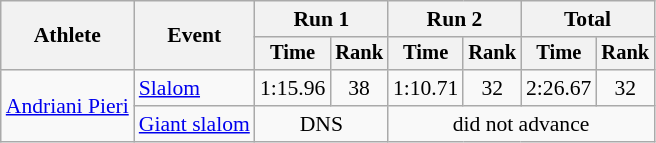<table class="wikitable" style="font-size:90%">
<tr>
<th rowspan=2>Athlete</th>
<th rowspan=2>Event</th>
<th colspan=2>Run 1</th>
<th colspan=2>Run 2</th>
<th colspan=2>Total</th>
</tr>
<tr style="font-size:95%">
<th>Time</th>
<th>Rank</th>
<th>Time</th>
<th>Rank</th>
<th>Time</th>
<th>Rank</th>
</tr>
<tr align=center>
<td align="left" rowspan="2"><a href='#'>Andriani Pieri</a></td>
<td align="left"><a href='#'>Slalom</a></td>
<td>1:15.96</td>
<td>38</td>
<td>1:10.71</td>
<td>32</td>
<td>2:26.67</td>
<td>32</td>
</tr>
<tr align=center>
<td align="left"><a href='#'>Giant slalom</a></td>
<td colspan=2>DNS</td>
<td colspan=4>did not advance</td>
</tr>
</table>
